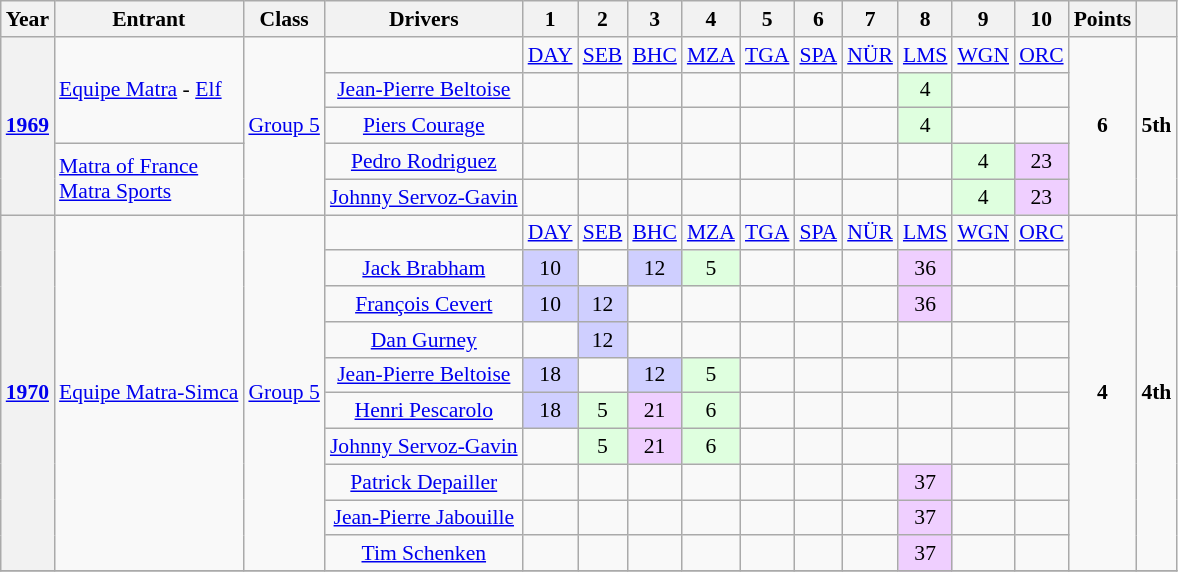<table class="wikitable" style="text-align:center; font-size:90%">
<tr>
<th>Year</th>
<th>Entrant</th>
<th>Class</th>
<th>Drivers</th>
<th>1</th>
<th>2</th>
<th>3</th>
<th>4</th>
<th>5</th>
<th>6</th>
<th>7</th>
<th>8</th>
<th>9</th>
<th>10</th>
<th>Points</th>
<th></th>
</tr>
<tr>
<th rowspan="5"><a href='#'>1969</a></th>
<td rowspan="3" align="left"><a href='#'>Equipe Matra</a> - <a href='#'>Elf</a></td>
<td rowspan="5"><a href='#'>Group 5</a></td>
<td></td>
<td><a href='#'>DAY</a></td>
<td><a href='#'>SEB</a></td>
<td><a href='#'>BHC</a></td>
<td><a href='#'>MZA</a></td>
<td><a href='#'>TGA</a></td>
<td><a href='#'>SPA</a></td>
<td><a href='#'>NÜR</a></td>
<td><a href='#'>LMS</a></td>
<td><a href='#'>WGN</a></td>
<td><a href='#'>ORC</a></td>
<td rowspan="5"><strong>6</strong></td>
<td rowspan="5"><strong>5th</strong></td>
</tr>
<tr>
<td> <a href='#'>Jean-Pierre Beltoise</a></td>
<td></td>
<td></td>
<td></td>
<td></td>
<td></td>
<td></td>
<td></td>
<td style="background:#dfffdf;">4</td>
<td></td>
<td></td>
</tr>
<tr>
<td> <a href='#'>Piers Courage</a></td>
<td></td>
<td></td>
<td></td>
<td></td>
<td></td>
<td></td>
<td></td>
<td style="background:#dfffdf;">4</td>
<td></td>
<td></td>
</tr>
<tr>
<td rowspan="2" align="left"><a href='#'>Matra of France</a> <br> <a href='#'>Matra Sports</a></td>
<td> <a href='#'>Pedro Rodriguez</a></td>
<td></td>
<td></td>
<td></td>
<td></td>
<td></td>
<td></td>
<td></td>
<td></td>
<td style="background:#dfffdf;">4</td>
<td style="background:#efcfff;">23</td>
</tr>
<tr>
<td> <a href='#'>Johnny Servoz-Gavin</a></td>
<td></td>
<td></td>
<td></td>
<td></td>
<td></td>
<td></td>
<td></td>
<td></td>
<td style="background:#dfffdf;">4</td>
<td style="background:#efcfff;">23</td>
</tr>
<tr>
<th rowspan="10"><a href='#'>1970</a></th>
<td rowspan="10" align="left"><a href='#'>Equipe Matra-Simca</a></td>
<td rowspan="10"><a href='#'>Group 5</a></td>
<td></td>
<td><a href='#'>DAY</a></td>
<td><a href='#'>SEB</a></td>
<td><a href='#'>BHC</a></td>
<td><a href='#'>MZA</a></td>
<td><a href='#'>TGA</a></td>
<td><a href='#'>SPA</a></td>
<td><a href='#'>NÜR</a></td>
<td><a href='#'>LMS</a></td>
<td><a href='#'>WGN</a></td>
<td><a href='#'>ORC</a></td>
<td rowspan="10"><strong>4</strong></td>
<td rowspan="10"><strong>4th</strong></td>
</tr>
<tr>
<td> <a href='#'>Jack Brabham</a></td>
<td style="background:#CFCFFF;">10</td>
<td></td>
<td style="background:#CFCFFF;">12</td>
<td style="background:#dfffdf;">5</td>
<td></td>
<td></td>
<td></td>
<td style="background:#efcfff;">36</td>
<td></td>
<td></td>
</tr>
<tr>
<td> <a href='#'>François Cevert</a></td>
<td style="background:#CFCFFF;">10</td>
<td style="background:#CFCFFF;">12</td>
<td></td>
<td></td>
<td></td>
<td></td>
<td></td>
<td style="background:#efcfff;">36</td>
<td></td>
<td></td>
</tr>
<tr>
<td> <a href='#'>Dan Gurney</a></td>
<td></td>
<td style="background:#CFCFFF;">12</td>
<td></td>
<td></td>
<td></td>
<td></td>
<td></td>
<td></td>
<td></td>
<td></td>
</tr>
<tr>
<td> <a href='#'>Jean-Pierre Beltoise</a></td>
<td style="background:#CFCFFF;">18</td>
<td></td>
<td style="background:#CFCFFF;">12</td>
<td style="background:#dfffdf;">5</td>
<td></td>
<td></td>
<td></td>
<td></td>
<td></td>
<td></td>
</tr>
<tr>
<td> <a href='#'>Henri Pescarolo</a></td>
<td style="background:#CFCFFF;">18</td>
<td style="background:#dfffdf;">5</td>
<td style="background:#efcfff;">21</td>
<td style="background:#dfffdf;">6</td>
<td></td>
<td></td>
<td></td>
<td></td>
<td></td>
<td></td>
</tr>
<tr>
<td> <a href='#'>Johnny Servoz-Gavin</a></td>
<td></td>
<td style="background:#dfffdf;">5</td>
<td style="background:#efcfff;">21</td>
<td style="background:#dfffdf;">6</td>
<td></td>
<td></td>
<td></td>
<td></td>
<td></td>
<td></td>
</tr>
<tr>
<td> <a href='#'>Patrick Depailler</a></td>
<td></td>
<td></td>
<td></td>
<td></td>
<td></td>
<td></td>
<td></td>
<td style="background:#efcfff;">37</td>
<td></td>
<td></td>
</tr>
<tr>
<td> <a href='#'>Jean-Pierre Jabouille</a></td>
<td></td>
<td></td>
<td></td>
<td></td>
<td></td>
<td></td>
<td></td>
<td style="background:#efcfff;">37</td>
<td></td>
<td></td>
</tr>
<tr>
<td> <a href='#'>Tim Schenken</a></td>
<td></td>
<td></td>
<td></td>
<td></td>
<td></td>
<td></td>
<td></td>
<td style="background:#efcfff;">37</td>
<td></td>
<td></td>
</tr>
<tr>
</tr>
</table>
